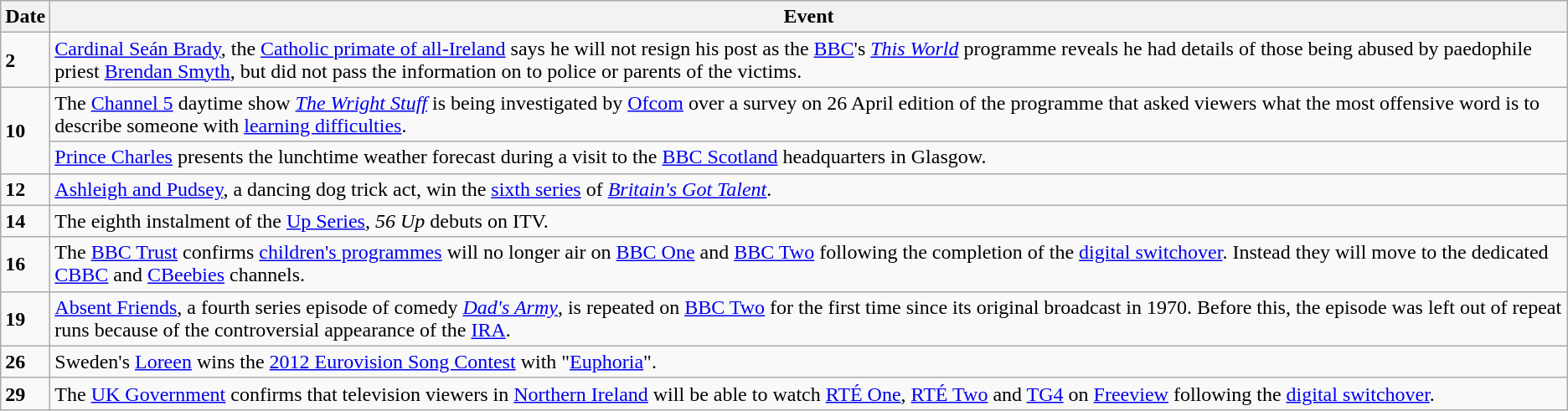<table class="wikitable">
<tr>
<th>Date</th>
<th>Event</th>
</tr>
<tr>
<td><strong>2</strong></td>
<td><a href='#'>Cardinal Seán Brady</a>, the <a href='#'>Catholic primate of all-Ireland</a> says he will not resign his post as the <a href='#'>BBC</a>'s <em><a href='#'>This World</a></em> programme reveals he had details of those being abused by paedophile priest <a href='#'>Brendan Smyth</a>, but did not pass the information on to police or parents of the victims.</td>
</tr>
<tr>
<td rowspan=2><strong>10</strong></td>
<td>The <a href='#'>Channel 5</a> daytime show <em><a href='#'>The Wright Stuff</a></em> is being investigated by <a href='#'>Ofcom</a> over a survey on 26 April edition of the programme that asked viewers what the most offensive word is to describe someone with <a href='#'>learning difficulties</a>.</td>
</tr>
<tr>
<td><a href='#'>Prince Charles</a> presents the lunchtime weather forecast during a visit to the <a href='#'>BBC Scotland</a> headquarters in Glasgow.</td>
</tr>
<tr>
<td><strong>12</strong></td>
<td><a href='#'>Ashleigh and Pudsey</a>, a dancing dog trick act, win the <a href='#'>sixth series</a> of <em><a href='#'>Britain's Got Talent</a></em>.</td>
</tr>
<tr>
<td><strong>14</strong></td>
<td>The eighth instalment of the <a href='#'>Up Series</a>, <em>56 Up</em> debuts on ITV.</td>
</tr>
<tr>
<td><strong>16</strong></td>
<td>The <a href='#'>BBC Trust</a> confirms <a href='#'>children's programmes</a> will no longer air on <a href='#'>BBC One</a> and <a href='#'>BBC Two</a> following the completion of the <a href='#'>digital switchover</a>. Instead they will move to the dedicated <a href='#'>CBBC</a> and <a href='#'>CBeebies</a> channels.</td>
</tr>
<tr>
<td><strong>19</strong></td>
<td><a href='#'>Absent Friends</a>, a fourth series episode of comedy <em><a href='#'>Dad's Army</a></em>, is repeated on <a href='#'>BBC Two</a> for the first time since its original broadcast in 1970. Before this, the episode was left out of repeat runs because of the controversial appearance of the <a href='#'>IRA</a>.</td>
</tr>
<tr>
<td><strong>26</strong></td>
<td>Sweden's <a href='#'>Loreen</a> wins the <a href='#'>2012 Eurovision Song Contest</a> with "<a href='#'>Euphoria</a>".</td>
</tr>
<tr>
<td><strong>29</strong></td>
<td>The <a href='#'>UK Government</a> confirms that television viewers in <a href='#'>Northern Ireland</a> will be able to watch <a href='#'>RTÉ One</a>, <a href='#'>RTÉ Two</a> and <a href='#'>TG4</a> on <a href='#'>Freeview</a> following the <a href='#'>digital switchover</a>.</td>
</tr>
</table>
